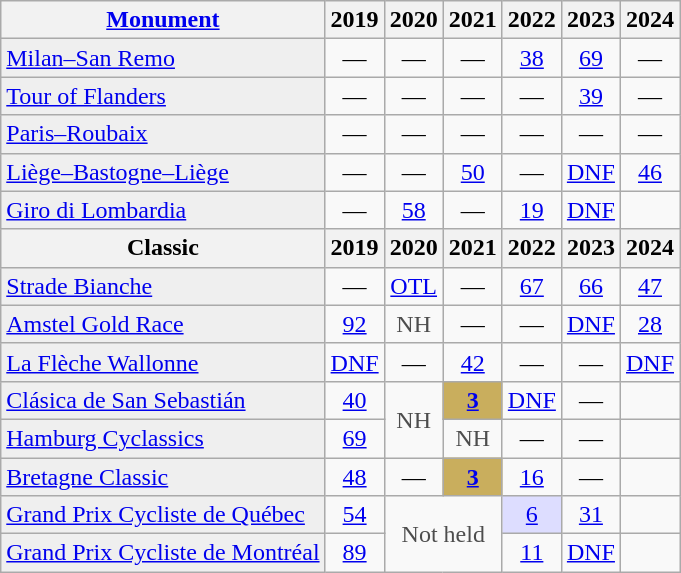<table class="wikitable">
<tr>
<th><a href='#'>Monument</a></th>
<th scope="col">2019</th>
<th scope="col">2020</th>
<th scope="col">2021</th>
<th scope="col">2022</th>
<th scope="col">2023</th>
<th scope="col">2024</th>
</tr>
<tr style="text-align:center;">
<td style="text-align:left; background:#efefef;"><a href='#'>Milan–San Remo</a></td>
<td>—</td>
<td>—</td>
<td>—</td>
<td><a href='#'>38</a></td>
<td><a href='#'>69</a></td>
<td>—</td>
</tr>
<tr style="text-align:center;">
<td style="text-align:left; background:#efefef;"><a href='#'>Tour of Flanders</a></td>
<td>—</td>
<td>—</td>
<td>—</td>
<td>—</td>
<td><a href='#'>39</a></td>
<td>—</td>
</tr>
<tr style="text-align:center;">
<td style="text-align:left; background:#efefef;"><a href='#'>Paris–Roubaix</a></td>
<td>—</td>
<td>—</td>
<td>—</td>
<td>—</td>
<td>—</td>
<td>—</td>
</tr>
<tr style="text-align:center;">
<td style="text-align:left; background:#efefef;"><a href='#'>Liège–Bastogne–Liège</a></td>
<td>—</td>
<td>—</td>
<td><a href='#'>50</a></td>
<td>—</td>
<td><a href='#'>DNF</a></td>
<td><a href='#'>46</a></td>
</tr>
<tr style="text-align:center;">
<td style="text-align:left; background:#efefef;"><a href='#'>Giro di Lombardia</a></td>
<td>—</td>
<td><a href='#'>58</a></td>
<td>—</td>
<td><a href='#'>19</a></td>
<td><a href='#'>DNF</a></td>
<td></td>
</tr>
<tr>
<th>Classic</th>
<th scope="col">2019</th>
<th scope="col">2020</th>
<th scope="col">2021</th>
<th scope="col">2022</th>
<th scope="col">2023</th>
<th scope="col">2024</th>
</tr>
<tr style="text-align:center;">
<td style="text-align:left; background:#efefef;"><a href='#'>Strade Bianche</a></td>
<td>—</td>
<td><a href='#'>OTL</a></td>
<td>—</td>
<td><a href='#'>67</a></td>
<td><a href='#'>66</a></td>
<td><a href='#'>47</a></td>
</tr>
<tr style="text-align:center;">
<td style="text-align:left; background:#efefef;"><a href='#'>Amstel Gold Race</a></td>
<td><a href='#'>92</a></td>
<td style="color:#4d4d4d;">NH</td>
<td>—</td>
<td>—</td>
<td><a href='#'>DNF</a></td>
<td><a href='#'>28</a></td>
</tr>
<tr style="text-align:center;">
<td style="text-align:left; background:#efefef;"><a href='#'>La Flèche Wallonne</a></td>
<td><a href='#'>DNF</a></td>
<td>—</td>
<td><a href='#'>42</a></td>
<td>—</td>
<td>—</td>
<td><a href='#'>DNF</a></td>
</tr>
<tr style="text-align:center;">
<td style="text-align:left; background:#efefef;"><a href='#'>Clásica de San Sebastián</a></td>
<td><a href='#'>40</a></td>
<td style="color:#4d4d4d;" rowspan=2>NH</td>
<td style="background:#C9AE5D;"><a href='#'><strong>3</strong></a></td>
<td><a href='#'>DNF</a></td>
<td>—</td>
<td></td>
</tr>
<tr style="text-align:center;">
<td style="text-align:left; background:#efefef;"><a href='#'>Hamburg Cyclassics</a></td>
<td><a href='#'>69</a></td>
<td style="color:#4d4d4d;">NH</td>
<td>—</td>
<td>—</td>
<td></td>
</tr>
<tr style="text-align:center;">
<td style="text-align:left; background:#efefef;"><a href='#'>Bretagne Classic</a></td>
<td><a href='#'>48</a></td>
<td>—</td>
<td style="background:#C9AE5D;"><a href='#'><strong>3</strong></a></td>
<td><a href='#'>16</a></td>
<td>—</td>
<td></td>
</tr>
<tr style="text-align:center;">
<td style="text-align:left; background:#efefef;"><a href='#'>Grand Prix Cycliste de Québec</a></td>
<td><a href='#'>54</a></td>
<td style="color:#4d4d4d;" colspan=2 rowspan=2>Not held</td>
<td style="background:#ddf;"><a href='#'>6</a></td>
<td><a href='#'>31</a></td>
<td></td>
</tr>
<tr style="text-align:center;">
<td style="text-align:left; background:#efefef;"><a href='#'>Grand Prix Cycliste de Montréal</a></td>
<td><a href='#'>89</a></td>
<td><a href='#'>11</a></td>
<td><a href='#'>DNF</a></td>
<td></td>
</tr>
</table>
